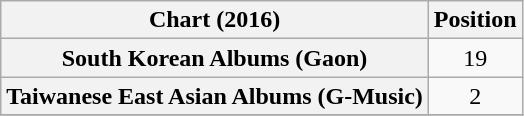<table class="wikitable plainrowheaders">
<tr>
<th>Chart (2016)</th>
<th>Position</th>
</tr>
<tr>
<th scope="row">South Korean Albums (Gaon)</th>
<td align="center">19</td>
</tr>
<tr>
<th scope="row">Taiwanese East Asian Albums (G-Music)</th>
<td align="center">2</td>
</tr>
<tr>
</tr>
</table>
